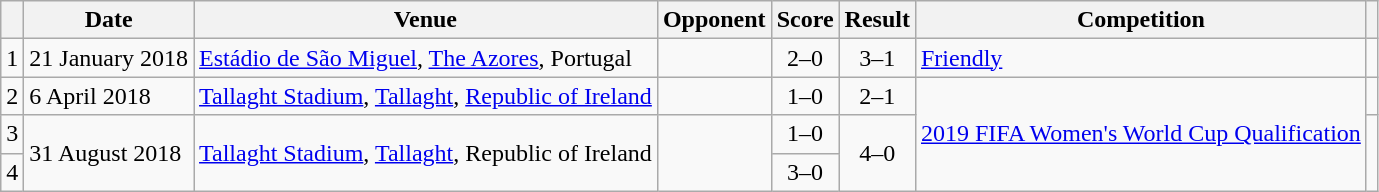<table class="wikitable sortable">
<tr>
<th scope="col"></th>
<th scope="col">Date</th>
<th scope="col">Venue</th>
<th scope="col">Opponent</th>
<th scope="col">Score</th>
<th scope="col">Result</th>
<th scope="col">Competition</th>
<th scope="col" class="unsortable"></th>
</tr>
<tr>
<td align="center">1</td>
<td>21 January 2018</td>
<td><a href='#'>Estádio de São Miguel</a>, <a href='#'>The Azores</a>, Portugal</td>
<td></td>
<td align="center">2–0</td>
<td align="center">3–1</td>
<td><a href='#'>Friendly</a></td>
<td></td>
</tr>
<tr>
<td align="center">2</td>
<td>6 April 2018</td>
<td><a href='#'>Tallaght Stadium</a>, <a href='#'>Tallaght</a>, <a href='#'>Republic of Ireland</a></td>
<td></td>
<td align="center">1–0</td>
<td align="center">2–1</td>
<td rowspan="3"><a href='#'>2019 FIFA Women's World Cup Qualification</a></td>
<td></td>
</tr>
<tr>
<td align="center">3</td>
<td rowspan="2">31 August 2018</td>
<td rowspan="2"><a href='#'>Tallaght Stadium</a>, <a href='#'>Tallaght</a>, Republic of Ireland</td>
<td rowspan="2"></td>
<td align="center">1–0</td>
<td rowspan="2" align="center">4–0</td>
<td rowspan="2"></td>
</tr>
<tr>
<td align="center">4</td>
<td align="center">3–0</td>
</tr>
</table>
